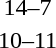<table style="text-align:center">
<tr>
<th width=200></th>
<th width=100></th>
<th width=200></th>
</tr>
<tr>
<td align=right><strong></strong></td>
<td>14–7</td>
<td align=left></td>
</tr>
<tr>
<td align=right></td>
<td>10–11</td>
<td align=left><strong></strong></td>
</tr>
</table>
